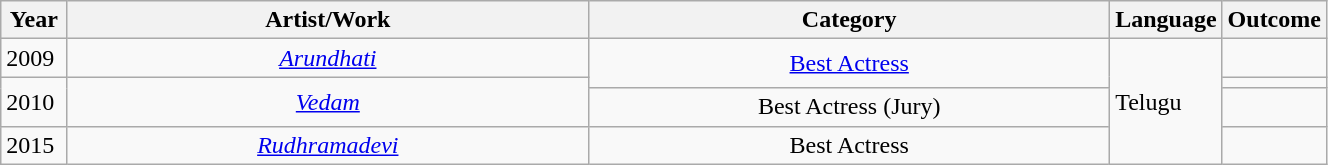<table class="wikitable" style="width:70%;">
<tr>
<th width=5%>Year</th>
<th style="width:40%;">Artist/Work</th>
<th style="width:40%;">Category</th>
<th>Language</th>
<th>Outcome</th>
</tr>
<tr>
<td style="text-align:left;">2009</td>
<td style="text-align:center;"><a href='#'><em>Arundhati</em></a></td>
<td rowspan="2" style="text-align:center;"><a href='#'>Best Actress</a></td>
<td rowspan="4">Telugu</td>
<td></td>
</tr>
<tr>
<td rowspan="2">2010</td>
<td style="text-align:center;" rowspan="2"><a href='#'><em>Vedam</em></a></td>
<td></td>
</tr>
<tr>
<td style="text-align:center;">Best Actress (Jury)</td>
<td></td>
</tr>
<tr>
<td>2015</td>
<td style="text-align:center;"><a href='#'><em>Rudhramadevi</em></a></td>
<td style="text-align:center;">Best Actress</td>
<td></td>
</tr>
</table>
